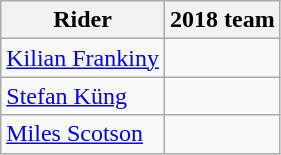<table class="wikitable">
<tr>
<th>Rider</th>
<th>2018 team</th>
</tr>
<tr>
<td><a href='#'>Kilian Frankiny</a></td>
<td></td>
</tr>
<tr>
<td><a href='#'>Stefan Küng</a></td>
<td></td>
</tr>
<tr>
<td><a href='#'>Miles Scotson</a></td>
<td></td>
</tr>
</table>
